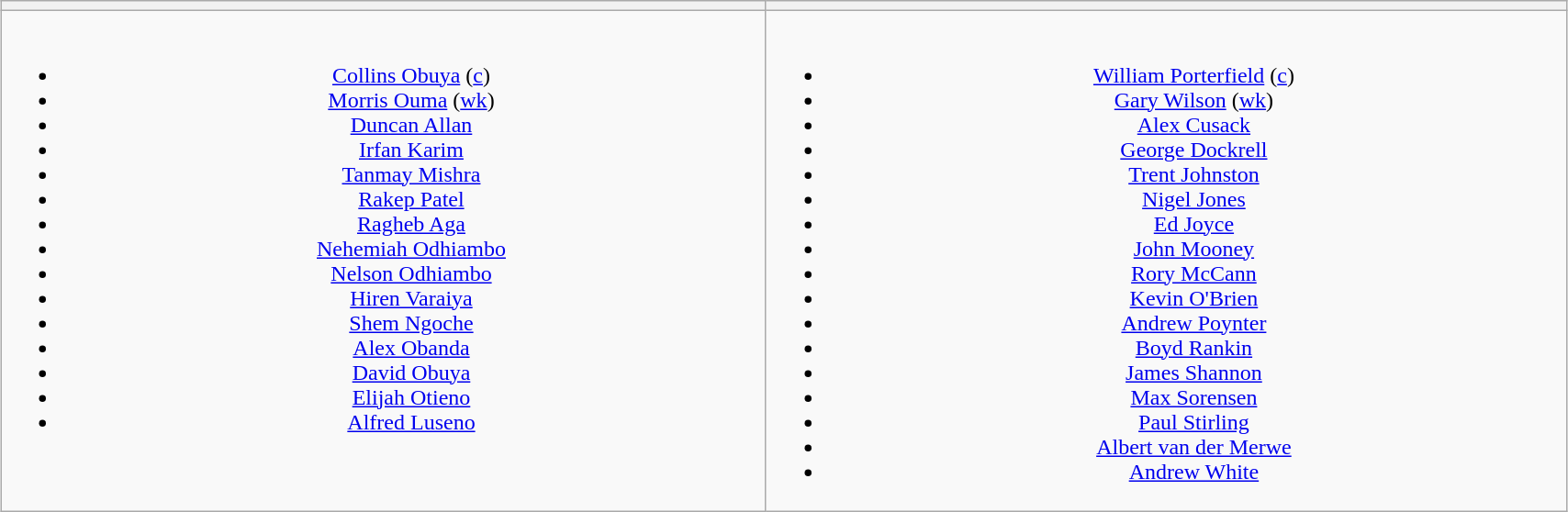<table class="wikitable" style="text-align:center; width:90%; margin:auto">
<tr>
<th></th>
<th></th>
</tr>
<tr style="vertical-align:top">
<td><br><ul><li><a href='#'>Collins Obuya</a> (<a href='#'>c</a>)</li><li><a href='#'>Morris Ouma</a> (<a href='#'>wk</a>)</li><li><a href='#'>Duncan Allan</a></li><li><a href='#'>Irfan Karim</a></li><li><a href='#'>Tanmay Mishra</a></li><li><a href='#'>Rakep Patel</a></li><li><a href='#'>Ragheb Aga</a></li><li><a href='#'>Nehemiah Odhiambo</a></li><li><a href='#'>Nelson Odhiambo</a></li><li><a href='#'>Hiren Varaiya</a></li><li><a href='#'>Shem Ngoche</a></li><li><a href='#'>Alex Obanda</a></li><li><a href='#'>David Obuya</a></li><li><a href='#'>Elijah Otieno</a></li><li><a href='#'>Alfred Luseno</a></li></ul></td>
<td><br><ul><li><a href='#'>William Porterfield</a> (<a href='#'>c</a>)</li><li><a href='#'>Gary Wilson</a> (<a href='#'>wk</a>)</li><li><a href='#'>Alex Cusack</a></li><li><a href='#'>George Dockrell</a></li><li><a href='#'>Trent Johnston</a></li><li><a href='#'>Nigel Jones</a></li><li><a href='#'>Ed Joyce</a></li><li><a href='#'>John Mooney</a></li><li><a href='#'>Rory McCann</a></li><li><a href='#'>Kevin O'Brien</a></li><li><a href='#'>Andrew Poynter</a></li><li><a href='#'>Boyd Rankin</a></li><li><a href='#'>James Shannon</a></li><li><a href='#'>Max Sorensen</a></li><li><a href='#'>Paul Stirling</a></li><li><a href='#'>Albert van der Merwe</a></li><li><a href='#'>Andrew White</a></li></ul></td>
</tr>
</table>
